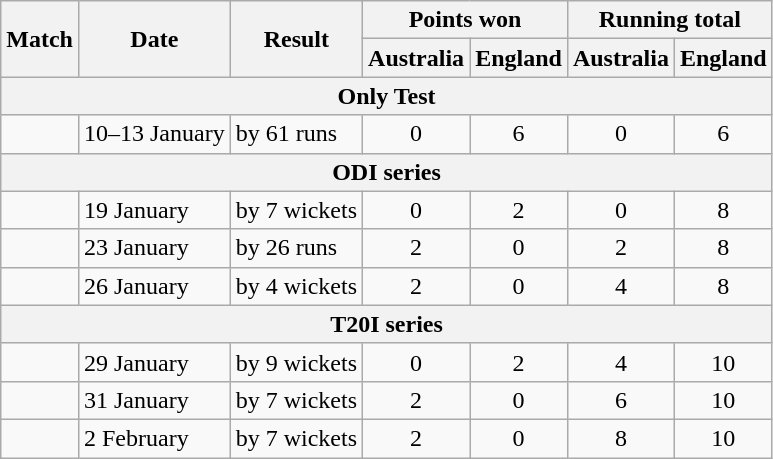<table class="wikitable" style="text-align:center;">
<tr>
<th rowspan="2">Match</th>
<th rowspan="2">Date</th>
<th rowspan="2">Result</th>
<th colspan="2">Points won</th>
<th colspan="2">Running total</th>
</tr>
<tr>
<th>Australia</th>
<th>England</th>
<th>Australia</th>
<th>England</th>
</tr>
<tr>
<th colspan="7">Only Test</th>
</tr>
<tr>
<td style="text-align:left"></td>
<td style="text-align:left">10–13 January</td>
<td style="text-align:left"> by 61 runs</td>
<td>0</td>
<td>6</td>
<td>0</td>
<td>6</td>
</tr>
<tr>
<th colspan="7">ODI series</th>
</tr>
<tr>
<td style="text-align:left"></td>
<td style="text-align:left">19 January</td>
<td style="text-align:left"> by 7 wickets</td>
<td>0</td>
<td>2</td>
<td>0</td>
<td>8</td>
</tr>
<tr>
<td style="text-align:left"></td>
<td style="text-align:left">23 January</td>
<td style="text-align:left"> by 26 runs</td>
<td>2</td>
<td>0</td>
<td>2</td>
<td>8</td>
</tr>
<tr>
<td style="text-align:left"></td>
<td style="text-align:left">26 January</td>
<td style="text-align:left"> by 4 wickets</td>
<td>2</td>
<td>0</td>
<td>4</td>
<td>8</td>
</tr>
<tr>
<th colspan="7">T20I series</th>
</tr>
<tr>
<td style="text-align:left"></td>
<td style="text-align:left">29 January</td>
<td style="text-align:left"> by 9 wickets</td>
<td>0</td>
<td>2</td>
<td>4</td>
<td>10</td>
</tr>
<tr>
<td style="text-align:left"></td>
<td style="text-align:left">31 January</td>
<td style="text-align:left"> by 7 wickets</td>
<td>2</td>
<td>0</td>
<td>6</td>
<td>10</td>
</tr>
<tr>
<td style="text-align:left"></td>
<td style="text-align:left">2 February</td>
<td style="text-align:left"> by 7 wickets</td>
<td>2</td>
<td>0</td>
<td>8</td>
<td>10</td>
</tr>
</table>
